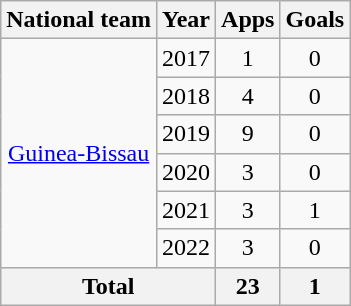<table class="wikitable" style="text-align:center">
<tr>
<th>National team</th>
<th>Year</th>
<th>Apps</th>
<th>Goals</th>
</tr>
<tr>
<td rowspan="6"><a href='#'>Guinea-Bissau</a></td>
<td>2017</td>
<td>1</td>
<td>0</td>
</tr>
<tr>
<td>2018</td>
<td>4</td>
<td>0</td>
</tr>
<tr>
<td>2019</td>
<td>9</td>
<td>0</td>
</tr>
<tr>
<td>2020</td>
<td>3</td>
<td>0</td>
</tr>
<tr>
<td>2021</td>
<td>3</td>
<td>1</td>
</tr>
<tr>
<td>2022</td>
<td>3</td>
<td>0</td>
</tr>
<tr>
<th colspan="2">Total</th>
<th>23</th>
<th>1</th>
</tr>
</table>
